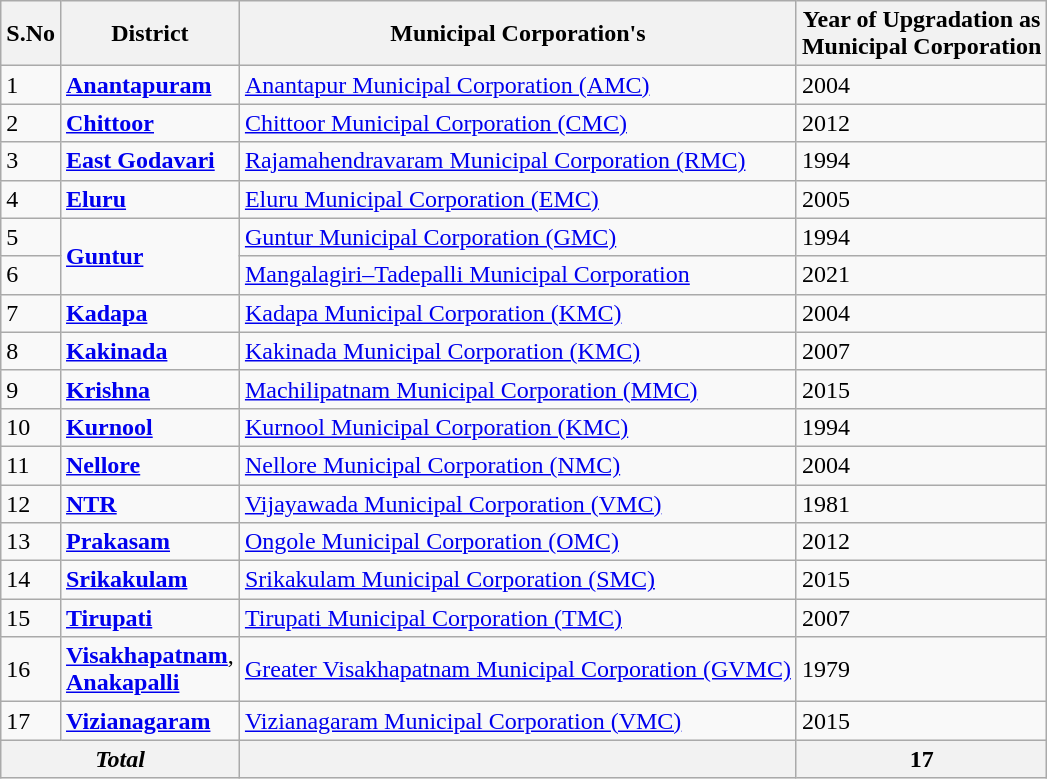<table class="sortable wikitable">
<tr>
<th>S.No</th>
<th class="unsortable">District</th>
<th class="unsortable">Municipal Corporation's</th>
<th>Year of Upgradation as<br>Municipal Corporation</th>
</tr>
<tr>
<td>1</td>
<td><a href='#'><strong>Anantapuram</strong></a></td>
<td><a href='#'>Anantapur Municipal Corporation (AMC)</a></td>
<td>2004</td>
</tr>
<tr>
<td>2</td>
<td><a href='#'><strong>Chittoor</strong></a></td>
<td><a href='#'>Chittoor Municipal Corporation (CMC)</a></td>
<td>2012</td>
</tr>
<tr>
<td>3</td>
<td><a href='#'><strong>East Godavari</strong></a></td>
<td><a href='#'> Rajamahendravaram Municipal Corporation (RMC)</a></td>
<td>1994</td>
</tr>
<tr>
<td>4</td>
<td><a href='#'><strong>Eluru</strong></a></td>
<td><a href='#'>Eluru Municipal Corporation (EMC)</a></td>
<td>2005</td>
</tr>
<tr>
<td>5</td>
<td rowspan="2"><a href='#'><strong>Guntur</strong></a></td>
<td><a href='#'>Guntur Municipal Corporation (GMC)</a></td>
<td>1994</td>
</tr>
<tr>
<td>6</td>
<td><a href='#'>Mangalagiri–Tadepalli Municipal Corporation</a></td>
<td>2021</td>
</tr>
<tr>
<td>7</td>
<td><a href='#'><strong>Kadapa</strong></a></td>
<td><a href='#'>Kadapa Municipal Corporation (KMC)</a></td>
<td>2004</td>
</tr>
<tr>
<td>8</td>
<td><a href='#'><strong>Kakinada</strong></a></td>
<td><a href='#'>Kakinada Municipal Corporation (KMC)</a></td>
<td>2007</td>
</tr>
<tr>
<td>9</td>
<td><a href='#'><strong>Krishna</strong></a></td>
<td><a href='#'>Machilipatnam Municipal Corporation (MMC)</a></td>
<td>2015</td>
</tr>
<tr>
<td>10</td>
<td><a href='#'><strong>Kurnool</strong></a></td>
<td><a href='#'>Kurnool Municipal Corporation (KMC)</a></td>
<td>1994</td>
</tr>
<tr>
<td>11</td>
<td><a href='#'><strong>Nellore</strong></a></td>
<td><a href='#'>Nellore Municipal Corporation (NMC)</a></td>
<td>2004</td>
</tr>
<tr>
<td>12</td>
<td><a href='#'><strong>NTR</strong></a></td>
<td><a href='#'>Vijayawada Municipal Corporation (VMC)</a></td>
<td>1981</td>
</tr>
<tr>
<td>13</td>
<td><a href='#'><strong>Prakasam</strong></a></td>
<td><a href='#'>Ongole Municipal Corporation (OMC)</a></td>
<td>2012</td>
</tr>
<tr>
<td>14</td>
<td><a href='#'><strong>Srikakulam</strong></a></td>
<td><a href='#'>Srikakulam Municipal Corporation (SMC)</a></td>
<td>2015</td>
</tr>
<tr>
<td>15</td>
<td><a href='#'><strong>Tirupati</strong></a></td>
<td><a href='#'>Tirupati Municipal Corporation (TMC)</a></td>
<td>2007</td>
</tr>
<tr>
<td>16</td>
<td><a href='#'><strong>Visakhapatnam</strong></a>,<br><a href='#'><strong>Anakapalli</strong></a></td>
<td><a href='#'>Greater Visakhapatnam Municipal Corporation (GVMC)</a></td>
<td>1979</td>
</tr>
<tr>
<td>17</td>
<td><a href='#'><strong>Vizianagaram</strong></a></td>
<td><a href='#'>Vizianagaram Municipal Corporation (VMC)</a></td>
<td>2015</td>
</tr>
<tr>
<th colspan="2" style="text-align:center;"><strong><em>Total</em></strong></th>
<th></th>
<th style="text-align:center">17</th>
</tr>
</table>
